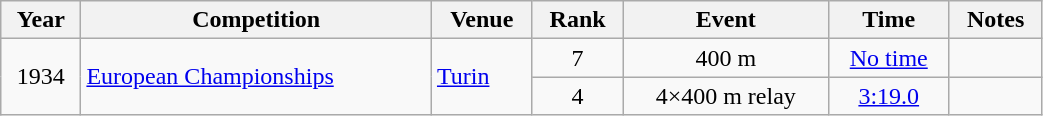<table class="wikitable" width=55% style="font-size:100%; text-align:center;">
<tr>
<th>Year</th>
<th>Competition</th>
<th>Venue</th>
<th>Rank</th>
<th>Event</th>
<th>Time</th>
<th>Notes</th>
</tr>
<tr>
<td rowspan=2>1934</td>
<td rowspan=2 align=left><a href='#'>European Championships</a></td>
<td rowspan=2 align=left> <a href='#'>Turin</a></td>
<td>7</td>
<td>400 m</td>
<td><a href='#'>No time</a></td>
<td></td>
</tr>
<tr>
<td>4</td>
<td>4×400 m relay</td>
<td><a href='#'>3:19.0</a></td>
<td></td>
</tr>
</table>
